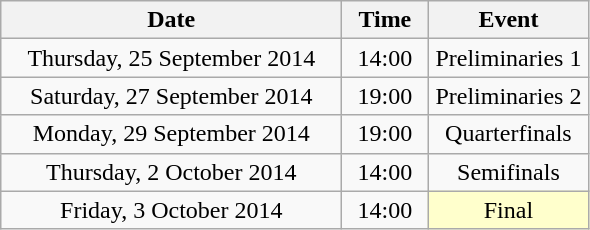<table class = "wikitable" style="text-align:center;">
<tr>
<th width=220>Date</th>
<th width=50>Time</th>
<th width=100>Event</th>
</tr>
<tr>
<td>Thursday, 25 September 2014</td>
<td>14:00</td>
<td>Preliminaries 1</td>
</tr>
<tr>
<td>Saturday, 27 September 2014</td>
<td>19:00</td>
<td>Preliminaries 2</td>
</tr>
<tr>
<td>Monday, 29 September 2014</td>
<td>19:00</td>
<td>Quarterfinals</td>
</tr>
<tr>
<td>Thursday, 2 October 2014</td>
<td>14:00</td>
<td>Semifinals</td>
</tr>
<tr>
<td>Friday, 3 October 2014</td>
<td>14:00</td>
<td bgcolor=ffffcc>Final</td>
</tr>
</table>
